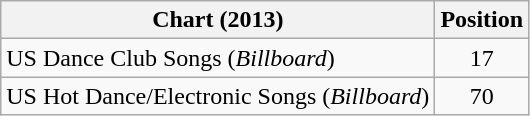<table class="wikitable sortable">
<tr>
<th>Chart (2013)</th>
<th>Position</th>
</tr>
<tr>
<td>US Dance Club Songs (<em>Billboard</em>)</td>
<td style="text-align:center;">17</td>
</tr>
<tr>
<td>US Hot Dance/Electronic Songs (<em>Billboard</em>)</td>
<td style="text-align:center;">70</td>
</tr>
</table>
